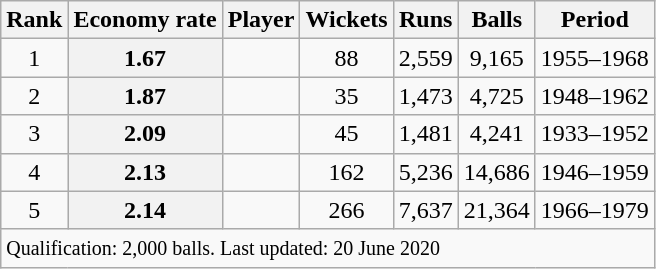<table class="wikitable sortable">
<tr>
<th scope=col>Rank</th>
<th scope=col>Economy rate</th>
<th scope=col>Player</th>
<th scope=col>Wickets</th>
<th scope=col>Runs</th>
<th scope=col>Balls</th>
<th scope=col>Period</th>
</tr>
<tr>
<td align=center>1</td>
<th scope=row style=text-align:center;>1.67</th>
<td></td>
<td align=center>88</td>
<td align=center>2,559</td>
<td align=center>9,165</td>
<td>1955–1968</td>
</tr>
<tr>
<td align=center>2</td>
<th scope=row style=text-align:center;>1.87</th>
<td></td>
<td align=center>35</td>
<td align=center>1,473</td>
<td align=center>4,725</td>
<td>1948–1962</td>
</tr>
<tr>
<td align=center>3</td>
<th scope=row style=text-align:center;>2.09</th>
<td></td>
<td align=center>45</td>
<td align=center>1,481</td>
<td align=center>4,241</td>
<td>1933–1952</td>
</tr>
<tr>
<td align=center>4</td>
<th scope=row style=text-align:center;>2.13</th>
<td></td>
<td align=center>162</td>
<td align=center>5,236</td>
<td align=center>14,686</td>
<td>1946–1959</td>
</tr>
<tr>
<td align=center>5</td>
<th scope=row style=text-align:center;>2.14</th>
<td></td>
<td align=center>266</td>
<td align=center>7,637</td>
<td align=center>21,364</td>
<td>1966–1979</td>
</tr>
<tr class=sortbottom>
<td colspan=7><small>Qualification: 2,000 balls. Last updated: 20 June 2020</small></td>
</tr>
</table>
